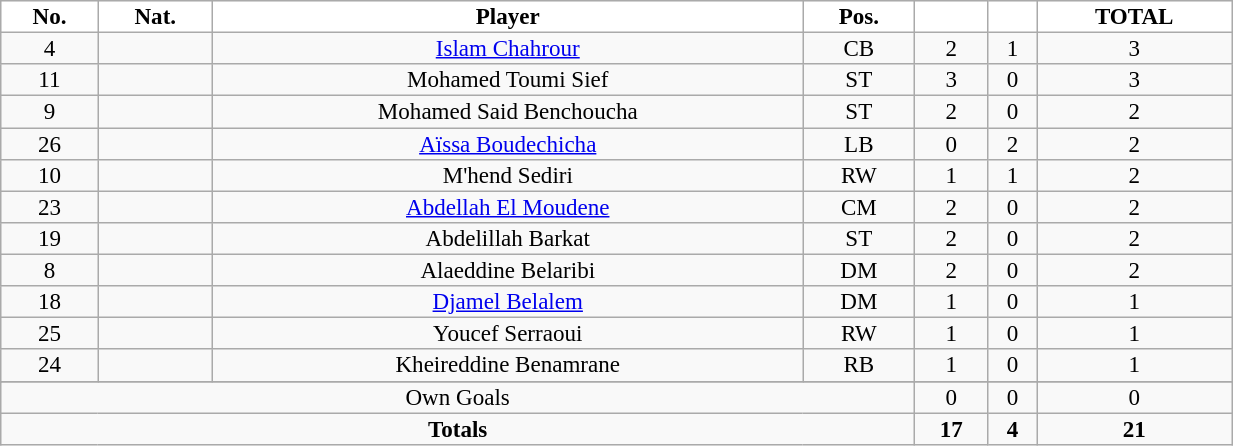<table class="wikitable sortable alternance" style="font-size:96%; text-align:center; line-height:14px; width:65%;">
<tr>
<th style="background:white; color:black; text-align:center;">No.</th>
<th style="background:white; color:black; text-align:center;">Nat.</th>
<th style="background:white; color:black; text-align:center;">Player</th>
<th style="background:white; color:black; text-align:center;">Pos.</th>
<th style="background:white; color:black; text-align:center;"></th>
<th style="background:white; color:black; text-align:center;"></th>
<th style="background:white; color:black; text-align:center;">TOTAL</th>
</tr>
<tr>
<td>4</td>
<td></td>
<td><a href='#'>Islam Chahrour</a></td>
<td>CB</td>
<td>2</td>
<td>1</td>
<td>3</td>
</tr>
<tr>
<td>11</td>
<td></td>
<td>Mohamed Toumi Sief</td>
<td>ST</td>
<td>3</td>
<td>0</td>
<td>3</td>
</tr>
<tr>
<td>9</td>
<td></td>
<td>Mohamed Said Benchoucha</td>
<td>ST</td>
<td>2</td>
<td>0</td>
<td>2</td>
</tr>
<tr>
<td>26</td>
<td></td>
<td><a href='#'>Aïssa Boudechicha</a></td>
<td>LB</td>
<td>0</td>
<td>2</td>
<td>2</td>
</tr>
<tr>
<td>10</td>
<td></td>
<td>M'hend Sediri</td>
<td>RW</td>
<td>1</td>
<td>1</td>
<td>2</td>
</tr>
<tr>
<td>23</td>
<td></td>
<td><a href='#'>Abdellah El Moudene</a></td>
<td>CM</td>
<td>2</td>
<td>0</td>
<td>2</td>
</tr>
<tr>
<td>19</td>
<td></td>
<td>Abdelillah Barkat</td>
<td>ST</td>
<td>2</td>
<td>0</td>
<td>2</td>
</tr>
<tr>
<td>8</td>
<td></td>
<td>Alaeddine Belaribi</td>
<td>DM</td>
<td>2</td>
<td>0</td>
<td>2</td>
</tr>
<tr>
<td>18</td>
<td></td>
<td><a href='#'>Djamel Belalem</a></td>
<td>DM</td>
<td>1</td>
<td>0</td>
<td>1</td>
</tr>
<tr>
<td>25</td>
<td></td>
<td>Youcef Serraoui</td>
<td>RW</td>
<td>1</td>
<td>0</td>
<td>1</td>
</tr>
<tr>
<td>24</td>
<td></td>
<td>Kheireddine Benamrane</td>
<td>RB</td>
<td>1</td>
<td>0</td>
<td>1</td>
</tr>
<tr>
</tr>
<tr class="sortbottom">
<td colspan="4">Own Goals</td>
<td>0</td>
<td>0</td>
<td>0</td>
</tr>
<tr class="sortbottom">
<td colspan="4"><strong>Totals</strong></td>
<td><strong>17</strong></td>
<td><strong>4</strong></td>
<td><strong>21</strong></td>
</tr>
</table>
